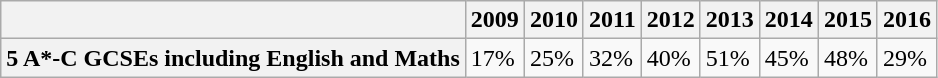<table class="wikitable">
<tr>
<th></th>
<th>2009</th>
<th>2010</th>
<th>2011</th>
<th>2012</th>
<th>2013</th>
<th>2014</th>
<th>2015</th>
<th>2016</th>
</tr>
<tr>
<th>5 A*-C GCSEs including English and Maths</th>
<td>17%</td>
<td>25%</td>
<td>32%</td>
<td>40%</td>
<td>51%</td>
<td>45%</td>
<td>48%</td>
<td>29%</td>
</tr>
</table>
